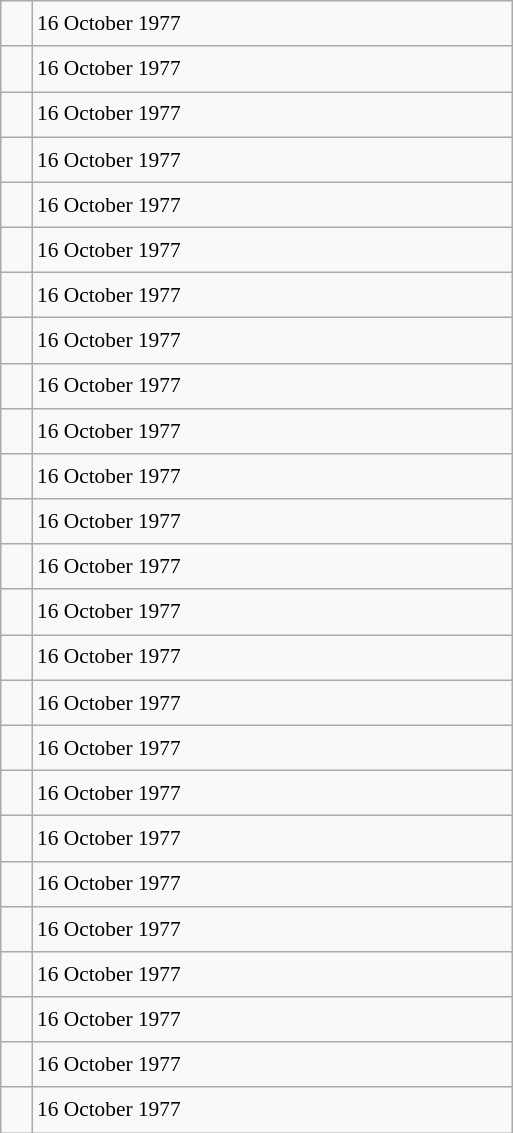<table class="wikitable" style="font-size: 89%; float: left; width: 24em; margin-right: 1em; line-height: 1.65em">
<tr>
<td></td>
<td>16 October 1977</td>
</tr>
<tr>
<td></td>
<td>16 October 1977</td>
</tr>
<tr>
<td></td>
<td>16 October 1977</td>
</tr>
<tr>
<td></td>
<td>16 October 1977</td>
</tr>
<tr>
<td></td>
<td>16 October 1977</td>
</tr>
<tr>
<td></td>
<td>16 October 1977</td>
</tr>
<tr>
<td></td>
<td>16 October 1977</td>
</tr>
<tr>
<td></td>
<td>16 October 1977</td>
</tr>
<tr>
<td></td>
<td>16 October 1977</td>
</tr>
<tr>
<td></td>
<td>16 October 1977</td>
</tr>
<tr>
<td></td>
<td>16 October 1977</td>
</tr>
<tr>
<td></td>
<td>16 October 1977</td>
</tr>
<tr>
<td></td>
<td>16 October 1977</td>
</tr>
<tr>
<td></td>
<td>16 October 1977</td>
</tr>
<tr>
<td></td>
<td>16 October 1977</td>
</tr>
<tr>
<td></td>
<td>16 October 1977</td>
</tr>
<tr>
<td></td>
<td>16 October 1977</td>
</tr>
<tr>
<td></td>
<td>16 October 1977</td>
</tr>
<tr>
<td></td>
<td>16 October 1977</td>
</tr>
<tr>
<td></td>
<td>16 October 1977</td>
</tr>
<tr>
<td></td>
<td>16 October 1977</td>
</tr>
<tr>
<td></td>
<td>16 October 1977</td>
</tr>
<tr>
<td></td>
<td>16 October 1977</td>
</tr>
<tr>
<td></td>
<td>16 October 1977</td>
</tr>
<tr>
<td></td>
<td>16 October 1977</td>
</tr>
</table>
